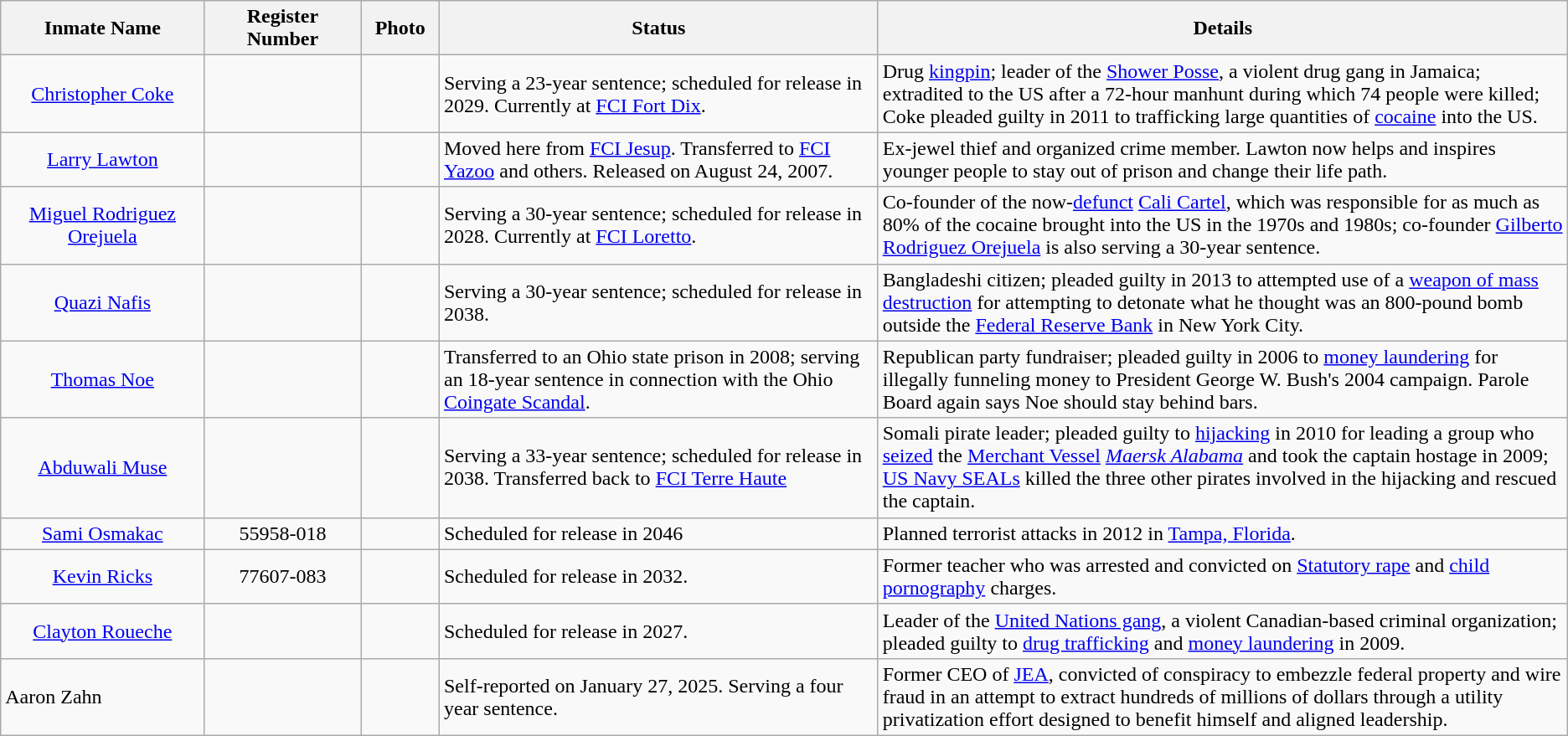<table class="wikitable sortable">
<tr>
<th width=13%>Inmate Name</th>
<th width=10%>Register Number</th>
<th width=5%>Photo</th>
<th width=28%>Status</th>
<th width=49%>Details</th>
</tr>
<tr>
<td align="center"><a href='#'>Christopher Coke</a></td>
<td align="center"></td>
<td></td>
<td>Serving a 23-year sentence; scheduled for release in 2029. Currently at <a href='#'>FCI Fort Dix</a>.</td>
<td>Drug <a href='#'>kingpin</a>; leader of the <a href='#'>Shower Posse</a>, a violent drug gang in Jamaica; extradited to the US after a 72-hour manhunt during which 74 people were killed; Coke pleaded guilty in 2011 to trafficking large quantities of <a href='#'>cocaine</a> into the US.</td>
</tr>
<tr>
<td align="center"><a href='#'>Larry Lawton</a></td>
<td align="center"></td>
<td></td>
<td>Moved here from <a href='#'>FCI Jesup</a>. Transferred to <a href='#'>FCI Yazoo</a> and others. Released on August 24, 2007.</td>
<td>Ex-jewel thief and organized crime member. Lawton now helps and inspires younger people to stay out of prison and change their life path.</td>
</tr>
<tr>
<td align="center"><a href='#'>Miguel Rodriguez Orejuela</a></td>
<td align="center"></td>
<td></td>
<td>Serving a 30-year sentence; scheduled for release in 2028. Currently at <a href='#'>FCI Loretto</a>.</td>
<td>Co-founder of the now-<a href='#'>defunct</a> <a href='#'>Cali Cartel</a>, which was responsible for as much as 80% of the cocaine brought into the US in the 1970s and 1980s; co-founder <a href='#'>Gilberto Rodriguez Orejuela</a> is also serving a 30-year sentence.</td>
</tr>
<tr>
<td align="center"><a href='#'>Quazi Nafis</a></td>
<td align="center"></td>
<td></td>
<td>Serving a 30-year sentence; scheduled for release in 2038.</td>
<td>Bangladeshi citizen; pleaded guilty in 2013 to attempted use of a <a href='#'>weapon of mass destruction</a> for attempting to detonate what he thought was an 800-pound bomb outside the <a href='#'>Federal Reserve Bank</a> in New York City.</td>
</tr>
<tr>
<td align="center"><a href='#'>Thomas Noe</a></td>
<td align="center"></td>
<td></td>
<td>Transferred to an Ohio state prison in 2008; serving an 18-year sentence in connection with the Ohio <a href='#'>Coingate Scandal</a>.</td>
<td>Republican party fundraiser; pleaded guilty in 2006 to <a href='#'>money laundering</a> for illegally funneling money to President George W. Bush's 2004 campaign. Parole Board again says Noe should stay behind bars.</td>
</tr>
<tr>
<td style="text-align:center;"><a href='#'>Abduwali Muse</a></td>
<td style="text-align:center;"></td>
<td></td>
<td>Serving a 33-year sentence; scheduled for release in 2038. Transferred back to <a href='#'>FCI Terre Haute</a></td>
<td>Somali pirate leader; pleaded guilty to <a href='#'>hijacking</a> in 2010 for leading a group who <a href='#'>seized</a> the <a href='#'>Merchant Vessel</a> <em><a href='#'>Maersk Alabama</a></em> and took the captain hostage in 2009; <a href='#'>US Navy SEALs</a> killed the three other pirates involved in the hijacking and rescued the captain.</td>
</tr>
<tr>
<td style="text-align:center;"><a href='#'>Sami Osmakac</a></td>
<td style="text-align:center;">55958-018</td>
<td></td>
<td>Scheduled for release in 2046</td>
<td>Planned terrorist attacks in 2012 in <a href='#'>Tampa, Florida</a>.</td>
</tr>
<tr>
<td style="text-align:center;"><a href='#'>Kevin Ricks</a></td>
<td style="text-align:center;">77607-083</td>
<td></td>
<td>Scheduled for release in 2032.</td>
<td>Former teacher who was arrested and convicted on <a href='#'>Statutory rape</a> and <a href='#'>child pornography</a> charges.</td>
</tr>
<tr>
<td style="text-align:center;"><a href='#'>Clayton Roueche</a></td>
<td style="text-align:center;"></td>
<td></td>
<td>Scheduled for release in 2027.</td>
<td>Leader of the <a href='#'>United Nations gang</a>, a violent Canadian-based criminal organization; pleaded guilty to <a href='#'>drug trafficking</a> and <a href='#'>money laundering</a> in 2009.</td>
</tr>
<tr>
<td>Aaron Zahn</td>
<td></td>
<td></td>
<td>Self-reported on January 27, 2025. Serving a four year sentence.</td>
<td>Former CEO of <a href='#'>JEA</a>, convicted of conspiracy to embezzle federal property and wire fraud in an attempt to extract hundreds of millions of dollars through a utility privatization effort designed to benefit himself and aligned leadership.</td>
</tr>
</table>
